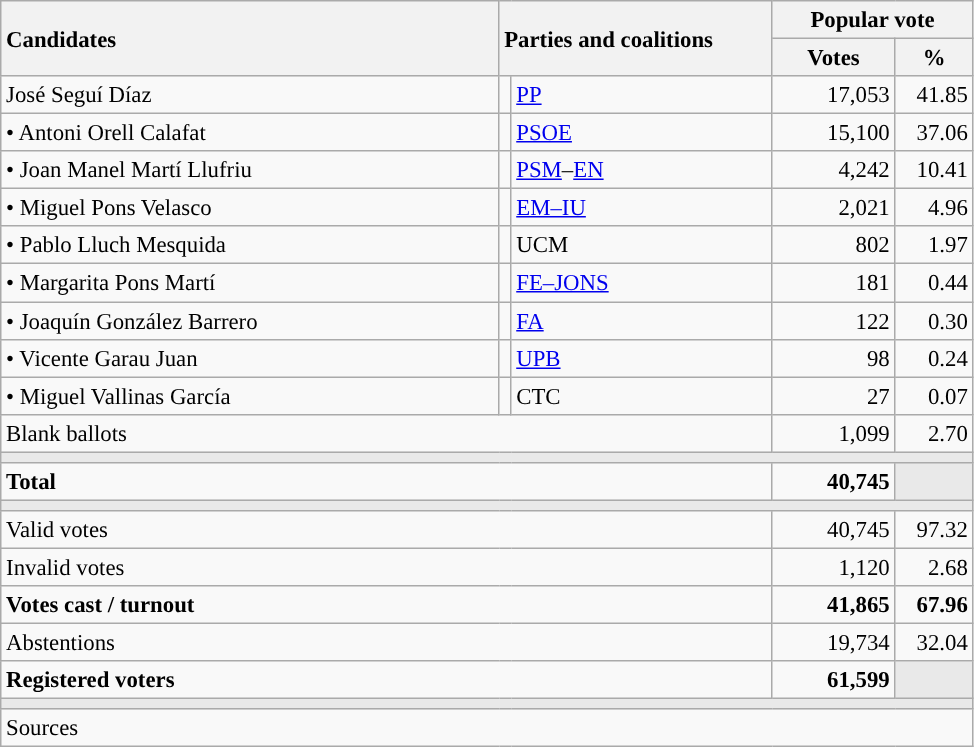<table class="wikitable" style="text-align:right; font-size:95%;">
<tr>
<th style="text-align:left;" rowspan="2" width="325">Candidates</th>
<th style="text-align:left;" rowspan="2" colspan="2" width="175">Parties and coalitions</th>
<th colspan="2">Popular vote</th>
</tr>
<tr>
<th width="75">Votes</th>
<th width="45">%</th>
</tr>
<tr>
<td align="left"> José Seguí Díaz</td>
<td width="1" style="color:inherit;background:"></td>
<td align="left"><a href='#'>PP</a></td>
<td>17,053</td>
<td>41.85</td>
</tr>
<tr>
<td align="left">• Antoni Orell Calafat</td>
<td style="color:inherit;background:"></td>
<td align="left"><a href='#'>PSOE</a></td>
<td>15,100</td>
<td>37.06</td>
</tr>
<tr>
<td align="left">• Joan Manel Martí Llufriu</td>
<td style="color:inherit;background:"></td>
<td align="left"><a href='#'>PSM</a>–<a href='#'>EN</a></td>
<td>4,242</td>
<td>10.41</td>
</tr>
<tr>
<td align="left">• Miguel Pons Velasco</td>
<td style="color:inherit;background:"></td>
<td align="left"><a href='#'>EM–IU</a></td>
<td>2,021</td>
<td>4.96</td>
</tr>
<tr>
<td align="left">• Pablo Lluch Mesquida</td>
<td style="color:inherit;background:"></td>
<td align="left">UCM</td>
<td>802</td>
<td>1.97</td>
</tr>
<tr>
<td align="left">• Margarita Pons Martí</td>
<td style="color:inherit;background:"></td>
<td align="left"><a href='#'>FE–JONS</a></td>
<td>181</td>
<td>0.44</td>
</tr>
<tr>
<td align="left">• Joaquín González Barrero</td>
<td style="color:inherit;background:"></td>
<td align="left"><a href='#'>FA</a></td>
<td>122</td>
<td>0.30</td>
</tr>
<tr>
<td align="left">• Vicente Garau Juan</td>
<td style="color:inherit;background:"></td>
<td align="left"><a href='#'>UPB</a></td>
<td>98</td>
<td>0.24</td>
</tr>
<tr>
<td align="left">• Miguel Vallinas García</td>
<td style="color:inherit;background:"></td>
<td align="left">CTC</td>
<td>27</td>
<td>0.07</td>
</tr>
<tr>
<td align="left" colspan="3">Blank ballots</td>
<td>1,099</td>
<td>2.70</td>
</tr>
<tr>
<td colspan="5" bgcolor="#E9E9E9"></td>
</tr>
<tr style="font-weight:bold;">
<td align="left" colspan="3">Total</td>
<td>40,745</td>
<td bgcolor="#E9E9E9"></td>
</tr>
<tr>
<td colspan="5" bgcolor="#E9E9E9"></td>
</tr>
<tr>
<td align="left" colspan="3">Valid votes</td>
<td>40,745</td>
<td>97.32</td>
</tr>
<tr>
<td align="left" colspan="3">Invalid votes</td>
<td>1,120</td>
<td>2.68</td>
</tr>
<tr style="font-weight:bold;">
<td align="left" colspan="3">Votes cast / turnout</td>
<td>41,865</td>
<td>67.96</td>
</tr>
<tr>
<td align="left" colspan="3">Abstentions</td>
<td>19,734</td>
<td>32.04</td>
</tr>
<tr style="font-weight:bold;">
<td align="left" colspan="3">Registered voters</td>
<td>61,599</td>
<td bgcolor="#E9E9E9"></td>
</tr>
<tr>
<td colspan="5" bgcolor="#E9E9E9"></td>
</tr>
<tr>
<td align="left" colspan="5">Sources</td>
</tr>
</table>
